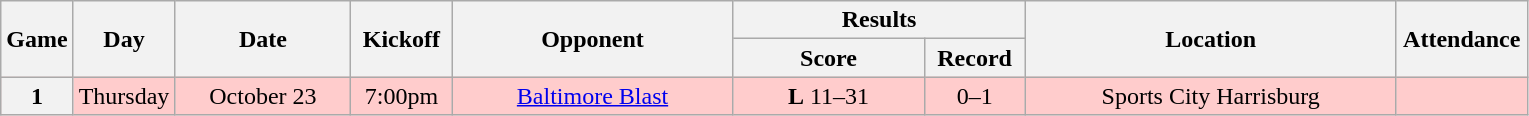<table class="wikitable">
<tr>
<th rowspan="2" width="40">Game</th>
<th rowspan="2" width="60">Day</th>
<th rowspan="2" width="110">Date</th>
<th rowspan="2" width="60">Kickoff</th>
<th rowspan="2" width="180">Opponent</th>
<th colspan="2" width="180">Results</th>
<th rowspan="2" width="240">Location</th>
<th rowspan="2" width="80">Attendance</th>
</tr>
<tr>
<th width="120">Score</th>
<th width="60">Record</th>
</tr>
<tr align="center" bgcolor="#FFCCCC">
<th>1</th>
<td>Thursday</td>
<td>October 23</td>
<td>7:00pm</td>
<td><a href='#'>Baltimore Blast</a></td>
<td><strong>L</strong> 11–31</td>
<td>0–1</td>
<td>Sports City Harrisburg</td>
<td></td>
</tr>
</table>
